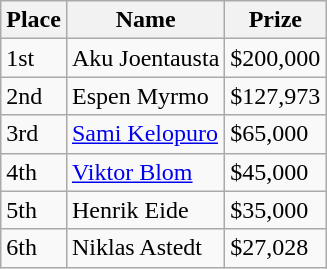<table class="wikitable">
<tr>
<th>Place</th>
<th>Name</th>
<th>Prize</th>
</tr>
<tr>
<td>1st</td>
<td> Aku Joentausta</td>
<td>$200,000</td>
</tr>
<tr>
<td>2nd</td>
<td> Espen Myrmo</td>
<td>$127,973</td>
</tr>
<tr>
<td>3rd</td>
<td> <a href='#'>Sami Kelopuro</a></td>
<td>$65,000</td>
</tr>
<tr>
<td>4th</td>
<td> <a href='#'>Viktor Blom</a></td>
<td>$45,000</td>
</tr>
<tr>
<td>5th</td>
<td> Henrik Eide</td>
<td>$35,000</td>
</tr>
<tr>
<td>6th</td>
<td> Niklas Astedt</td>
<td>$27,028</td>
</tr>
</table>
